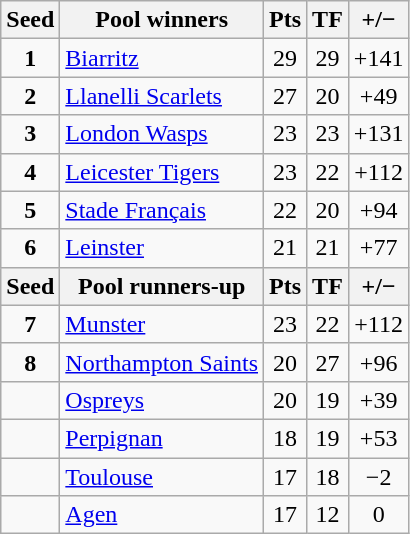<table class="wikitable" style="text-align:center">
<tr>
<th>Seed</th>
<th>Pool winners</th>
<th>Pts</th>
<th>TF</th>
<th>+/−</th>
</tr>
<tr>
<td><strong>1</strong></td>
<td align=left> <a href='#'>Biarritz</a></td>
<td>29</td>
<td>29</td>
<td>+141</td>
</tr>
<tr>
<td><strong>2</strong></td>
<td align=left> <a href='#'>Llanelli Scarlets</a></td>
<td>27</td>
<td>20</td>
<td>+49</td>
</tr>
<tr>
<td><strong>3</strong></td>
<td align=left> <a href='#'>London Wasps</a></td>
<td>23</td>
<td>23</td>
<td>+131</td>
</tr>
<tr>
<td><strong>4</strong></td>
<td align=left> <a href='#'>Leicester Tigers</a></td>
<td>23</td>
<td>22</td>
<td>+112</td>
</tr>
<tr>
<td><strong>5</strong></td>
<td align=left> <a href='#'>Stade Français</a></td>
<td>22</td>
<td>20</td>
<td>+94</td>
</tr>
<tr>
<td><strong>6</strong></td>
<td align=left> <a href='#'>Leinster</a></td>
<td>21</td>
<td>21</td>
<td>+77</td>
</tr>
<tr>
<th>Seed</th>
<th>Pool runners-up</th>
<th>Pts</th>
<th>TF</th>
<th>+/−</th>
</tr>
<tr>
<td><strong>7</strong></td>
<td align=left> <a href='#'>Munster</a></td>
<td>23</td>
<td>22</td>
<td>+112</td>
</tr>
<tr>
<td><strong>8</strong></td>
<td align=left> <a href='#'>Northampton Saints</a></td>
<td>20</td>
<td>27</td>
<td>+96</td>
</tr>
<tr>
<td></td>
<td align=left> <a href='#'>Ospreys</a></td>
<td>20</td>
<td>19</td>
<td>+39</td>
</tr>
<tr>
<td></td>
<td align=left> <a href='#'>Perpignan</a></td>
<td>18</td>
<td>19</td>
<td>+53</td>
</tr>
<tr>
<td></td>
<td align=left> <a href='#'>Toulouse</a></td>
<td>17</td>
<td>18</td>
<td>−2</td>
</tr>
<tr>
<td></td>
<td align=left> <a href='#'>Agen</a></td>
<td>17</td>
<td>12</td>
<td>0</td>
</tr>
</table>
